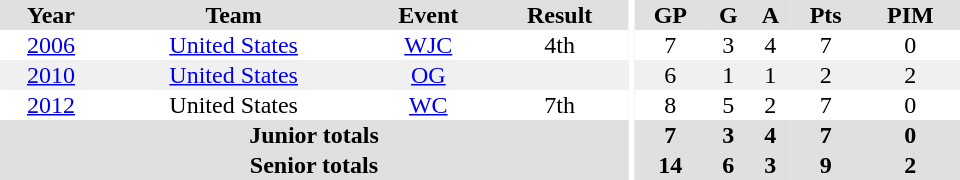<table border="0" cellpadding="1" cellspacing="0" ID="Table3" style="text-align:center; width:40em">
<tr ALIGN="center" bgcolor="#e0e0e0">
<th>Year</th>
<th>Team</th>
<th>Event</th>
<th>Result</th>
<th rowspan="99" bgcolor="#ffffff"></th>
<th>GP</th>
<th>G</th>
<th>A</th>
<th>Pts</th>
<th>PIM</th>
</tr>
<tr>
<td><a href='#'>2006</a></td>
<td><a href='#'>United States</a></td>
<td><a href='#'>WJC</a></td>
<td>4th</td>
<td>7</td>
<td>3</td>
<td>4</td>
<td>7</td>
<td>0</td>
</tr>
<tr style="background:#f0f0f0;">
<td><a href='#'>2010</a></td>
<td><a href='#'>United States</a></td>
<td><a href='#'>OG</a></td>
<td></td>
<td>6</td>
<td>1</td>
<td>1</td>
<td>2</td>
<td>2</td>
</tr>
<tr>
<td><a href='#'>2012</a></td>
<td>United States</td>
<td><a href='#'>WC</a></td>
<td>7th</td>
<td>8</td>
<td>5</td>
<td>2</td>
<td>7</td>
<td>0</td>
</tr>
<tr style="background:#e0e0e0;">
<th colspan="4">Junior totals</th>
<th>7</th>
<th>3</th>
<th>4</th>
<th>7</th>
<th>0</th>
</tr>
<tr style="background:#e0e0e0;">
<th colspan="4">Senior totals</th>
<th>14</th>
<th>6</th>
<th>3</th>
<th>9</th>
<th>2</th>
</tr>
</table>
